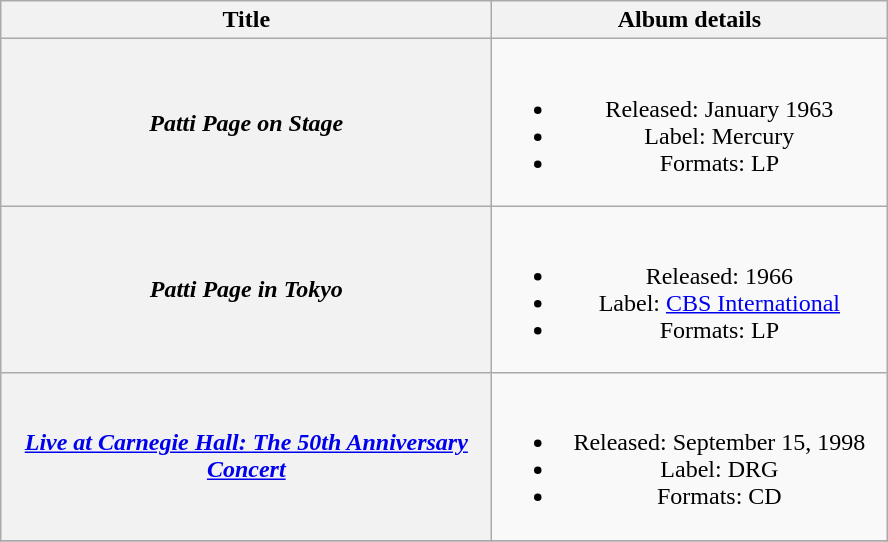<table class="wikitable plainrowheaders" style="text-align:center;">
<tr>
<th scope="col" style="width:20em;">Title</th>
<th scope="col" style="width:16em;">Album details</th>
</tr>
<tr>
<th scope="row"><em>Patti Page on Stage</em></th>
<td><br><ul><li>Released: January 1963</li><li>Label: Mercury</li><li>Formats: LP</li></ul></td>
</tr>
<tr>
<th scope="row"><em>Patti Page in Tokyo</em></th>
<td><br><ul><li>Released: 1966</li><li>Label: <a href='#'>CBS International</a></li><li>Formats: LP</li></ul></td>
</tr>
<tr>
<th scope="row"><em><a href='#'>Live at Carnegie Hall: The 50th Anniversary Concert</a></em></th>
<td><br><ul><li>Released: September 15, 1998</li><li>Label: DRG</li><li>Formats: CD</li></ul></td>
</tr>
<tr>
</tr>
</table>
